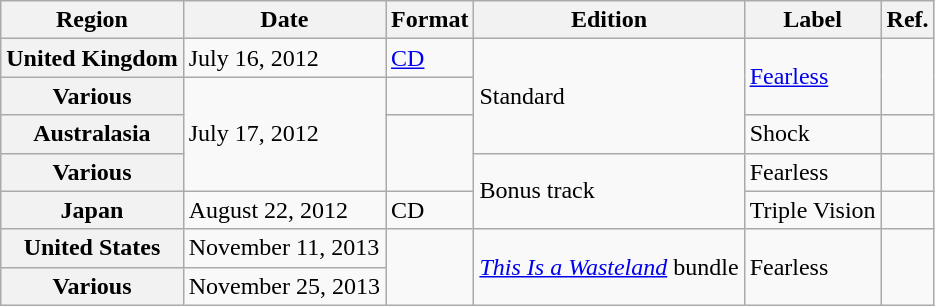<table class="wikitable plainrowheaders">
<tr>
<th scope="col">Region</th>
<th scope="col">Date</th>
<th scope="col">Format</th>
<th scope="col">Edition</th>
<th scope="col">Label</th>
<th scope="col">Ref.</th>
</tr>
<tr>
<th scope="row">United Kingdom</th>
<td>July 16, 2012</td>
<td><a href='#'>CD</a></td>
<td rowspan="3">Standard</td>
<td rowspan="2"><a href='#'>Fearless</a></td>
<td rowspan="2"></td>
</tr>
<tr>
<th scope="row">Various</th>
<td rowspan="3">July 17, 2012</td>
<td></td>
</tr>
<tr>
<th scope="row">Australasia</th>
<td rowspan="2"></td>
<td>Shock</td>
<td></td>
</tr>
<tr>
<th scope="row">Various</th>
<td rowspan="2">Bonus track</td>
<td>Fearless</td>
<td></td>
</tr>
<tr>
<th scope="row">Japan</th>
<td>August 22, 2012</td>
<td>CD</td>
<td>Triple Vision</td>
<td></td>
</tr>
<tr>
<th scope="row">United States</th>
<td>November 11, 2013</td>
<td rowspan="2"></td>
<td rowspan="2"><em><a href='#'>This Is a Wasteland</a></em> bundle</td>
<td rowspan="2">Fearless</td>
<td rowspan="2"></td>
</tr>
<tr>
<th scope="row">Various</th>
<td>November 25, 2013</td>
</tr>
</table>
